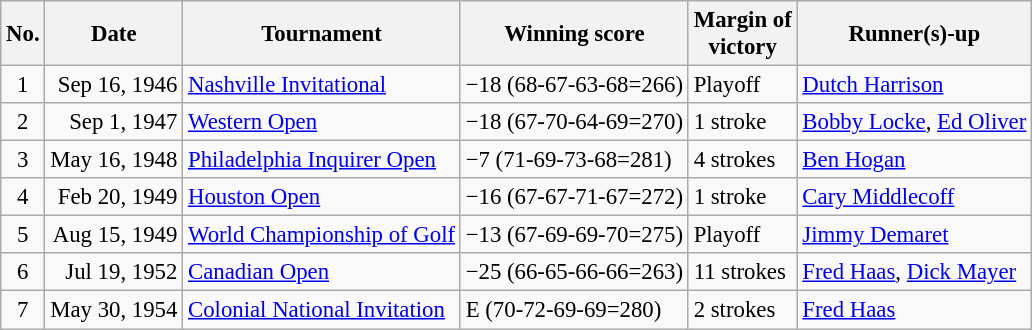<table class="wikitable" style="font-size:95%;">
<tr>
<th>No.</th>
<th>Date</th>
<th>Tournament</th>
<th>Winning score</th>
<th>Margin of<br>victory</th>
<th>Runner(s)-up</th>
</tr>
<tr>
<td align=center>1</td>
<td align=right>Sep 16, 1946</td>
<td><a href='#'>Nashville Invitational</a></td>
<td>−18 (68-67-63-68=266)</td>
<td>Playoff</td>
<td> <a href='#'>Dutch Harrison</a></td>
</tr>
<tr>
<td align=center>2</td>
<td align=right>Sep 1, 1947</td>
<td><a href='#'>Western Open</a></td>
<td>−18 (67-70-64-69=270)</td>
<td>1 stroke</td>
<td> <a href='#'>Bobby Locke</a>,  <a href='#'>Ed Oliver</a></td>
</tr>
<tr>
<td align=center>3</td>
<td align=right>May 16, 1948</td>
<td><a href='#'>Philadelphia Inquirer Open</a></td>
<td>−7 (71-69-73-68=281)</td>
<td>4 strokes</td>
<td> <a href='#'>Ben Hogan</a></td>
</tr>
<tr>
<td align=center>4</td>
<td align=right>Feb 20, 1949</td>
<td><a href='#'>Houston Open</a></td>
<td>−16 (67-67-71-67=272)</td>
<td>1 stroke</td>
<td> <a href='#'>Cary Middlecoff</a></td>
</tr>
<tr>
<td align=center>5</td>
<td align=right>Aug 15, 1949</td>
<td><a href='#'>World Championship of Golf</a></td>
<td>−13 (67-69-69-70=275)</td>
<td>Playoff</td>
<td> <a href='#'>Jimmy Demaret</a></td>
</tr>
<tr>
<td align=center>6</td>
<td align=right>Jul 19, 1952</td>
<td><a href='#'>Canadian Open</a></td>
<td>−25 (66-65-66-66=263)</td>
<td>11 strokes</td>
<td> <a href='#'>Fred Haas</a>,  <a href='#'>Dick Mayer</a></td>
</tr>
<tr>
<td align=center>7</td>
<td align=right>May 30, 1954</td>
<td><a href='#'>Colonial National Invitation</a></td>
<td>E (70-72-69-69=280)</td>
<td>2 strokes</td>
<td> <a href='#'>Fred Haas</a></td>
</tr>
</table>
